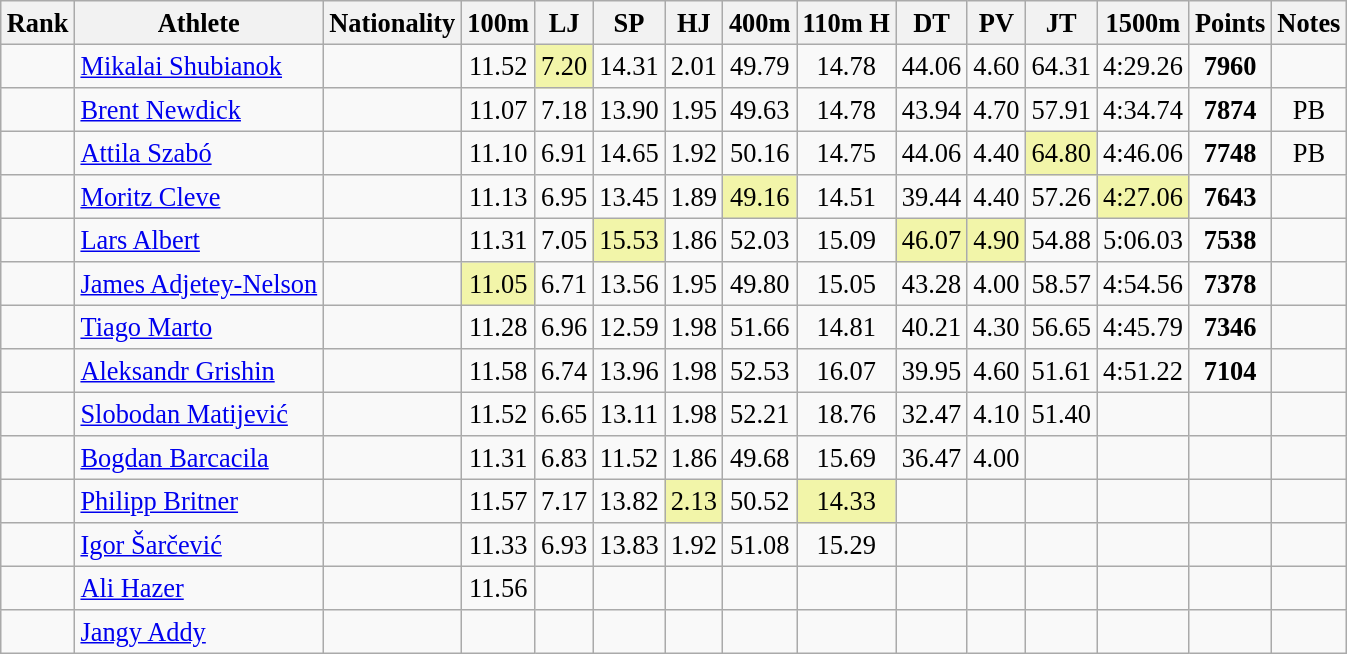<table class="wikitable sortable" style=" text-align:center; font-size:110%;">
<tr>
<th>Rank</th>
<th>Athlete</th>
<th>Nationality</th>
<th>100m</th>
<th>LJ</th>
<th>SP</th>
<th>HJ</th>
<th>400m</th>
<th>110m H</th>
<th>DT</th>
<th>PV</th>
<th>JT</th>
<th>1500m</th>
<th>Points</th>
<th>Notes</th>
</tr>
<tr>
<td></td>
<td align=left><a href='#'>Mikalai Shubianok</a></td>
<td align=left></td>
<td>11.52</td>
<td bgcolor=#F2F5A9>7.20</td>
<td>14.31</td>
<td>2.01</td>
<td>49.79</td>
<td>14.78</td>
<td>44.06</td>
<td>4.60</td>
<td>64.31</td>
<td>4:29.26</td>
<td><strong>7960</strong></td>
<td></td>
</tr>
<tr>
<td></td>
<td align=left><a href='#'>Brent Newdick</a></td>
<td align=left></td>
<td>11.07</td>
<td>7.18</td>
<td>13.90</td>
<td>1.95</td>
<td>49.63</td>
<td>14.78</td>
<td>43.94</td>
<td>4.70</td>
<td>57.91</td>
<td>4:34.74</td>
<td><strong>7874</strong></td>
<td>PB</td>
</tr>
<tr>
<td></td>
<td align=left><a href='#'>Attila Szabó</a></td>
<td align=left></td>
<td>11.10</td>
<td>6.91</td>
<td>14.65</td>
<td>1.92</td>
<td>50.16</td>
<td>14.75</td>
<td>44.06</td>
<td>4.40</td>
<td bgcolor=#F2F5A9>64.80</td>
<td>4:46.06</td>
<td><strong>7748</strong></td>
<td>PB</td>
</tr>
<tr>
<td></td>
<td align=left><a href='#'>Moritz Cleve</a></td>
<td align=left></td>
<td>11.13</td>
<td>6.95</td>
<td>13.45</td>
<td>1.89</td>
<td bgcolor=#F2F5A9>49.16</td>
<td>14.51</td>
<td>39.44</td>
<td>4.40</td>
<td>57.26</td>
<td bgcolor=#F2F5A9>4:27.06</td>
<td><strong>7643</strong></td>
<td></td>
</tr>
<tr>
<td></td>
<td align=left><a href='#'>Lars Albert</a></td>
<td align=left></td>
<td>11.31</td>
<td>7.05</td>
<td bgcolor=#F2F5A9>15.53</td>
<td>1.86</td>
<td>52.03</td>
<td>15.09</td>
<td bgcolor=#F2F5A9>46.07</td>
<td bgcolor=#F2F5A9>4.90</td>
<td>54.88</td>
<td>5:06.03</td>
<td><strong>7538</strong></td>
<td></td>
</tr>
<tr>
<td></td>
<td align=left><a href='#'>James Adjetey-Nelson</a></td>
<td align=left></td>
<td bgcolor=#F2F5A9>11.05</td>
<td>6.71</td>
<td>13.56</td>
<td>1.95</td>
<td>49.80</td>
<td>15.05</td>
<td>43.28</td>
<td>4.00</td>
<td>58.57</td>
<td>4:54.56</td>
<td><strong>7378</strong></td>
<td></td>
</tr>
<tr>
<td></td>
<td align=left><a href='#'>Tiago Marto</a></td>
<td align=left></td>
<td>11.28</td>
<td>6.96</td>
<td>12.59</td>
<td>1.98</td>
<td>51.66</td>
<td>14.81</td>
<td>40.21</td>
<td>4.30</td>
<td>56.65</td>
<td>4:45.79</td>
<td><strong>7346</strong></td>
<td></td>
</tr>
<tr>
<td></td>
<td align=left><a href='#'>Aleksandr Grishin</a></td>
<td align=left></td>
<td>11.58</td>
<td>6.74</td>
<td>13.96</td>
<td>1.98</td>
<td>52.53</td>
<td>16.07</td>
<td>39.95</td>
<td>4.60</td>
<td>51.61</td>
<td>4:51.22</td>
<td><strong>7104</strong></td>
<td></td>
</tr>
<tr>
<td></td>
<td align=left><a href='#'>Slobodan Matijević</a></td>
<td align=left></td>
<td>11.52</td>
<td>6.65</td>
<td>13.11</td>
<td>1.98</td>
<td>52.21</td>
<td>18.76</td>
<td>32.47</td>
<td>4.10</td>
<td>51.40</td>
<td></td>
<td><strong></strong></td>
<td></td>
</tr>
<tr>
<td></td>
<td align=left><a href='#'>Bogdan Barcacila</a></td>
<td align=left></td>
<td>11.31</td>
<td>6.83</td>
<td>11.52</td>
<td>1.86</td>
<td>49.68</td>
<td>15.69</td>
<td>36.47</td>
<td>4.00</td>
<td></td>
<td></td>
<td><strong></strong></td>
<td></td>
</tr>
<tr>
<td></td>
<td align=left><a href='#'>Philipp Britner</a></td>
<td align=left></td>
<td>11.57</td>
<td>7.17</td>
<td>13.82</td>
<td bgcolor=#F2F5A9>2.13</td>
<td>50.52</td>
<td bgcolor=#F2F5A9>14.33</td>
<td></td>
<td></td>
<td></td>
<td></td>
<td><strong></strong></td>
<td></td>
</tr>
<tr>
<td></td>
<td align=left><a href='#'>Igor Šarčević</a></td>
<td align=left></td>
<td>11.33</td>
<td>6.93</td>
<td>13.83</td>
<td>1.92</td>
<td>51.08</td>
<td>15.29</td>
<td></td>
<td></td>
<td></td>
<td></td>
<td><strong></strong></td>
<td></td>
</tr>
<tr>
<td></td>
<td align=left><a href='#'>Ali Hazer</a></td>
<td align=left></td>
<td>11.56</td>
<td></td>
<td></td>
<td></td>
<td></td>
<td></td>
<td></td>
<td></td>
<td></td>
<td></td>
<td><strong></strong></td>
<td></td>
</tr>
<tr>
<td></td>
<td align=left><a href='#'>Jangy Addy</a></td>
<td align=left></td>
<td></td>
<td></td>
<td></td>
<td></td>
<td></td>
<td></td>
<td></td>
<td></td>
<td></td>
<td></td>
<td><strong></strong></td>
<td></td>
</tr>
</table>
